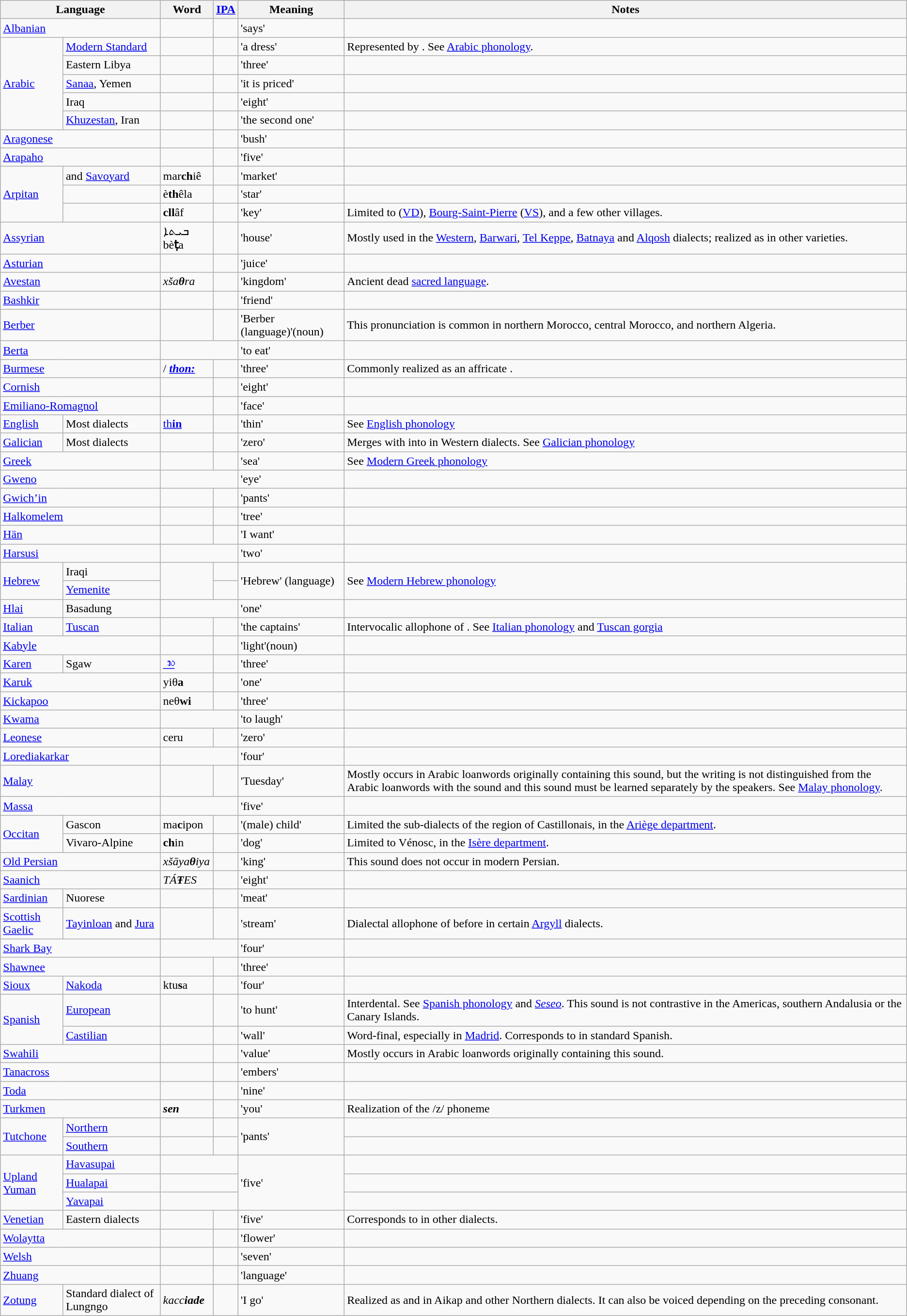<table class="wikitable">
<tr>
<th colspan=2>Language</th>
<th>Word</th>
<th><a href='#'>IPA</a></th>
<th>Meaning</th>
<th>Notes</th>
</tr>
<tr>
<td colspan=2><a href='#'>Albanian</a></td>
<td></td>
<td></td>
<td>'says'</td>
<td></td>
</tr>
<tr>
<td rowspan=5><a href='#'>Arabic</a></td>
<td><a href='#'>Modern Standard</a></td>
<td></td>
<td></td>
<td>'a dress'</td>
<td>Represented by . See <a href='#'>Arabic phonology</a>.</td>
</tr>
<tr>
<td>Eastern Libya</td>
<td></td>
<td></td>
<td>'three'</td>
<td></td>
</tr>
<tr>
<td><a href='#'>Sanaa</a>, Yemen</td>
<td></td>
<td></td>
<td>'it is priced'</td>
<td></td>
</tr>
<tr>
<td>Iraq</td>
<td></td>
<td></td>
<td>'eight'</td>
<td></td>
</tr>
<tr>
<td><a href='#'>Khuzestan</a>, Iran</td>
<td></td>
<td></td>
<td>'the second one'</td>
<td></td>
</tr>
<tr>
<td colspan=2><a href='#'>Aragonese</a></td>
<td></td>
<td></td>
<td>'bush'</td>
<td></td>
</tr>
<tr>
<td colspan=2><a href='#'>Arapaho</a></td>
<td></td>
<td></td>
<td>'five'</td>
<td></td>
</tr>
<tr>
<td rowspan=3><a href='#'>Arpitan</a></td>
<td> and <a href='#'>Savoyard</a></td>
<td>mar<strong>ch</strong>iê</td>
<td></td>
<td>'market'</td>
<td></td>
</tr>
<tr>
<td></td>
<td>è<strong>th</strong>êla</td>
<td></td>
<td>'star'</td>
<td></td>
</tr>
<tr>
<td></td>
<td><strong>cll</strong>âf</td>
<td></td>
<td>'key'</td>
<td>Limited to  (<a href='#'>VD</a>), <a href='#'>Bourg-Saint-Pierre</a> (<a href='#'>VS</a>), and a few other villages.</td>
</tr>
<tr>
<td colspan=2><a href='#'>Assyrian</a></td>
<td>ܒܝܬܐ bè<strong>ṭ</strong>a</td>
<td></td>
<td>'house'</td>
<td>Mostly used in the <a href='#'>Western</a>, <a href='#'>Barwari</a>, <a href='#'>Tel Keppe</a>, <a href='#'>Batnaya</a> and <a href='#'>Alqosh</a> dialects; realized as  in other varieties.</td>
</tr>
<tr>
<td colspan=2><a href='#'>Asturian</a></td>
<td></td>
<td></td>
<td>'juice'</td>
<td></td>
</tr>
<tr>
<td colspan=2><a href='#'>Avestan</a></td>
<td> <em>xša<strong>θ</strong>ra</em></td>
<td></td>
<td>'kingdom'</td>
<td>Ancient dead <a href='#'>sacred language</a>.</td>
</tr>
<tr>
<td colspan="2"><a href='#'>Bashkir</a></td>
<td><em></em></td>
<td></td>
<td>'friend'</td>
</tr>
<tr>
<td colspan=2><a href='#'>Berber</a></td>
<td></td>
<td></td>
<td>'Berber (language)'(noun)</td>
<td>This pronunciation is common in northern Morocco, central Morocco, and northern Algeria.</td>
</tr>
<tr>
<td colspan=2><a href='#'>Berta</a></td>
<td colspan=2 align=center></td>
<td>'to eat'</td>
<td></td>
</tr>
<tr>
<td colspan=2><a href='#'>Burmese</a></td>
<td> / <a href='#'><strong><em>th<strong>on:<em></a></td>
<td></td>
<td>'three'</td>
<td>Commonly realized as an affricate .</td>
</tr>
<tr>
<td colspan=2><a href='#'>Cornish</a></td>
<td></td>
<td></td>
<td>'eight'</td>
<td></td>
</tr>
<tr>
<td colspan=2><a href='#'>Emiliano-Romagnol</a></td>
<td></td>
<td></td>
<td>'face'</td>
<td></td>
</tr>
<tr>
<td><a href='#'>English</a></td>
<td>Most dialects</td>
<td></em><a href='#'></strong>th<strong>in</a><em></td>
<td></td>
<td>'thin'</td>
<td>See <a href='#'>English phonology</a></td>
</tr>
<tr>
<td><a href='#'>Galician</a></td>
<td>Most dialects</td>
<td></td>
<td></td>
<td>'zero'</td>
<td>Merges with  into  in Western dialects. See <a href='#'>Galician phonology</a></td>
</tr>
<tr>
<td colspan=2><a href='#'>Greek</a></td>
<td></td>
<td></td>
<td>'sea'</td>
<td>See <a href='#'>Modern Greek phonology</a></td>
</tr>
<tr>
<td colspan=2><a href='#'>Gweno</a></td>
<td colspan=2 align=center></td>
<td>'eye'</td>
<td></td>
</tr>
<tr>
<td colspan=2><a href='#'>Gwich’in</a></td>
<td></td>
<td></td>
<td>'pants'</td>
<td></td>
</tr>
<tr>
<td colspan=2><a href='#'>Halkomelem</a></td>
<td></td>
<td></td>
<td>'tree'</td>
<td></td>
</tr>
<tr>
<td colspan=2><a href='#'>Hän</a></td>
<td></td>
<td></td>
<td>'I want'</td>
<td></td>
</tr>
<tr>
<td colspan=2><a href='#'>Harsusi</a></td>
<td colspan=2 align=center></td>
<td>'two'</td>
<td></td>
</tr>
<tr>
<td rowspan=2><a href='#'>Hebrew</a></td>
<td>Iraqi</td>
<td rowspan=2></td>
<td></td>
<td rowspan=2>'Hebrew' (language)</td>
<td rowspan="2">See <a href='#'>Modern Hebrew phonology</a></td>
</tr>
<tr>
<td><a href='#'>Yemenite</a></td>
<td></td>
</tr>
<tr>
<td><a href='#'>Hlai</a></td>
<td>Basadung</td>
<td colspan=2 align=center></td>
<td>'one'</td>
<td></td>
</tr>
<tr>
<td><a href='#'>Italian</a></td>
<td><a href='#'>Tuscan</a></td>
<td></td>
<td></td>
<td>'the captains'</td>
<td>Intervocalic allophone of . See <a href='#'>Italian phonology</a> and <a href='#'>Tuscan gorgia</a></td>
</tr>
<tr>
<td colspan=2><a href='#'>Kabyle</a></td>
<td></td>
<td></td>
<td>'light'(noun)</td>
<td></td>
</tr>
<tr>
<td><a href='#'>Karen</a></td>
<td>Sgaw</td>
<td><a href='#'>သၢ</a></td>
<td></td>
<td>'three'</td>
<td></td>
</tr>
<tr>
<td colspan=2><a href='#'>Karuk</a></td>
<td></em>yi</strong>θ<strong>a<em></td>
<td></td>
<td>'one'</td>
<td></td>
</tr>
<tr>
<td colspan=2><a href='#'>Kickapoo</a></td>
<td></em>ne</strong>θ<strong>wi<em></td>
<td></td>
<td>'three'</td>
<td></td>
</tr>
<tr>
<td colspan=2><a href='#'>Kwama</a></td>
<td colspan=2 align=center></td>
<td>'to laugh'</td>
<td></td>
</tr>
<tr>
<td colspan=2><a href='#'>Leonese</a></td>
<td></em></strong>c</strong>eru</em></td>
<td></td>
<td>'zero'</td>
<td></td>
</tr>
<tr>
<td colspan=2><a href='#'>Lorediakarkar</a></td>
<td colspan=2 align=center></td>
<td>'four'</td>
<td></td>
</tr>
<tr>
<td colspan=2><a href='#'>Malay</a></td>
<td></td>
<td></td>
<td>'Tuesday'</td>
<td>Mostly occurs in Arabic loanwords originally containing this sound, but the writing is not distinguished from the Arabic loanwords with the  sound and this sound must be learned separately by the speakers. See <a href='#'>Malay phonology</a>.</td>
</tr>
<tr>
<td colspan=2><a href='#'>Massa</a></td>
<td colspan=2 align=center></td>
<td>'five'</td>
<td></td>
</tr>
<tr>
<td rowspan=2><a href='#'>Occitan</a></td>
<td>Gascon</td>
<td>ma<strong>c</strong>ipon</td>
<td></td>
<td>'(male) child'</td>
<td>Limited the sub-dialects of the region of Castillonais, in the <a href='#'>Ariège department</a>.</td>
</tr>
<tr>
<td>Vivaro-Alpine</td>
<td><strong>ch</strong>in</td>
<td></td>
<td>'dog'</td>
<td>Limited to Vénosc, in the <a href='#'>Isère department</a>.</td>
</tr>
<tr>
<td colspan=2><a href='#'>Old Persian</a></td>
<td> <em>xšāya<strong>θ</strong>iya</em></td>
<td></td>
<td>'king'</td>
<td>This sound does not occur in modern Persian.</td>
</tr>
<tr>
<td colspan=2><a href='#'>Saanich</a></td>
<td><em>TÁ<strong>Ŧ</strong>ES</em></td>
<td></td>
<td>'eight'</td>
<td></td>
</tr>
<tr>
<td><a href='#'>Sardinian</a></td>
<td>Nuorese</td>
<td></td>
<td></td>
<td>'meat'</td>
<td></td>
</tr>
<tr>
<td><a href='#'>Scottish Gaelic</a></td>
<td><a href='#'>Tayinloan</a> and <a href='#'>Jura</a></td>
<td></td>
<td></td>
<td>'stream'</td>
<td>Dialectal allophone of  before  in certain <a href='#'>Argyll</a> dialects.</td>
</tr>
<tr>
<td colspan=2><a href='#'>Shark Bay</a></td>
<td colspan=2 align=center></td>
<td>'four'</td>
<td></td>
</tr>
<tr>
<td colspan=2><a href='#'>Shawnee</a></td>
<td></td>
<td></td>
<td>'three'</td>
<td></td>
</tr>
<tr>
<td><a href='#'>Sioux</a></td>
<td><a href='#'>Nakoda</a></td>
<td>ktu<strong>s</strong>a</td>
<td></td>
<td>'four'</td>
<td></td>
</tr>
<tr>
<td rowspan=2><a href='#'>Spanish</a></td>
<td><a href='#'>European</a></td>
<td rowspan=1></td>
<td rowspan=1></td>
<td rowspan="1">'to hunt'</td>
<td rowspan=1>Interdental. See <a href='#'>Spanish phonology</a> and <em><a href='#'>Seseo</a></em>. This sound is not contrastive in the Americas, southern Andalusia or the Canary Islands.<em></td>
</tr>
<tr>
<td><a href='#'>Castilian</a></td>
<td rowspan=1></td>
<td rowspan=1></td>
<td rowspan="1">'wall'</td>
<td rowspan=1>Word-final, especially in <a href='#'>Madrid</a>. Corresponds to  in standard Spanish.</td>
</tr>
<tr>
<td colspan=2><a href='#'>Swahili</a></td>
<td></td>
<td></td>
<td>'value'</td>
<td>Mostly occurs in Arabic loanwords originally containing this sound.</td>
</tr>
<tr>
<td colspan=2><a href='#'>Tanacross</a></td>
<td></td>
<td></td>
<td>'embers'</td>
<td></td>
</tr>
<tr>
<td colspan=2><a href='#'>Toda</a></td>
<td></td>
<td></td>
<td>'nine'</td>
<td></td>
</tr>
<tr>
<td colspan="2"><a href='#'>Turkmen</a></td>
<td><strong><em>s<strong>en</em></td>
<td></td>
<td>'you'</td>
<td>Realization of the /z/ phoneme</td>
</tr>
<tr>
<td rowspan=2><a href='#'>Tutchone</a></td>
<td><a href='#'>Northern</a></td>
<td></td>
<td></td>
<td rowspan=2>'pants'</td>
<td></td>
</tr>
<tr>
<td><a href='#'>Southern</a></td>
<td></td>
<td></td>
<td></td>
</tr>
<tr>
<td rowspan=3><a href='#'>Upland Yuman</a></td>
<td><a href='#'>Havasupai</a></td>
<td colspan=2 align=center></td>
<td rowspan=3>'five'</td>
<td></td>
</tr>
<tr>
<td><a href='#'>Hualapai</a></td>
<td colspan=2 align=center></td>
<td></td>
</tr>
<tr>
<td><a href='#'>Yavapai</a></td>
<td colspan=2 align=center></td>
<td></td>
</tr>
<tr>
<td><a href='#'>Venetian</a></td>
<td>Eastern dialects</td>
<td></td>
<td></td>
<td>'five'</td>
<td>Corresponds to  in other dialects.</td>
</tr>
<tr>
<td colspan=2><a href='#'>Wolaytta</a></td>
<td></td>
<td></td>
<td>'flower'</td>
<td></td>
</tr>
<tr>
<td colspan=2><a href='#'>Welsh</a></td>
<td></td>
<td></td>
<td>'seven'</td>
<td></td>
</tr>
<tr>
<td colspan=2><a href='#'>Zhuang</a></td>
<td></td>
<td></td>
<td>'language'</td>
<td></td>
</tr>
<tr>
<td><a href='#'>Zotung</a></td>
<td>Standard dialect of Lungngo</td>
<td><em>ka</strong>cc<strong>iade</em></td>
<td></td>
<td>'I go'</td>
<td>Realized as  and  in Aikap and other Northern dialects. It can also be voiced depending on the preceding consonant.</td>
</tr>
</table>
